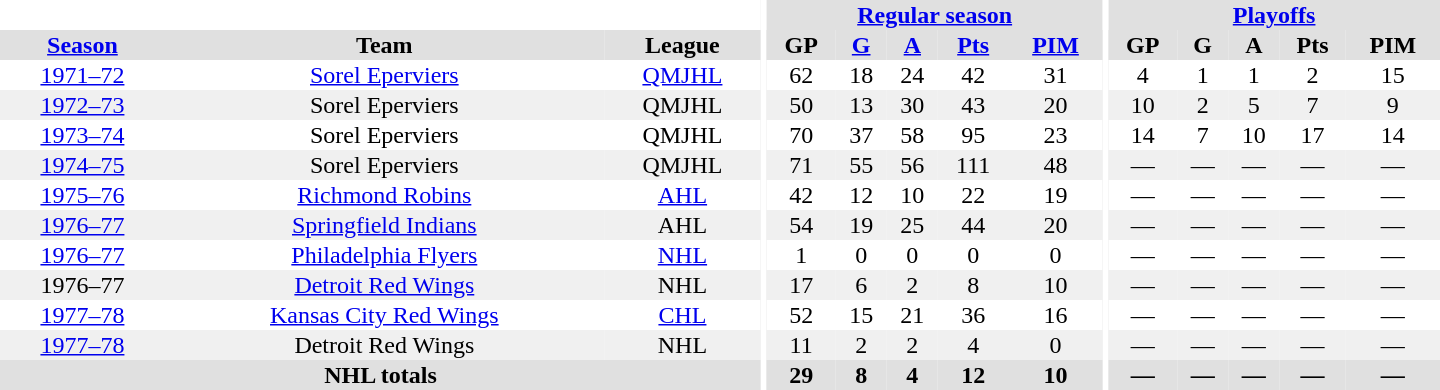<table border="0" cellpadding="1" cellspacing="0" style="text-align:center; width:60em">
<tr bgcolor="#e0e0e0">
<th colspan="3" bgcolor="#ffffff"></th>
<th rowspan="100" bgcolor="#ffffff"></th>
<th colspan="5"><a href='#'>Regular season</a></th>
<th rowspan="100" bgcolor="#ffffff"></th>
<th colspan="5"><a href='#'>Playoffs</a></th>
</tr>
<tr bgcolor="#e0e0e0">
<th><a href='#'>Season</a></th>
<th>Team</th>
<th>League</th>
<th>GP</th>
<th><a href='#'>G</a></th>
<th><a href='#'>A</a></th>
<th><a href='#'>Pts</a></th>
<th><a href='#'>PIM</a></th>
<th>GP</th>
<th>G</th>
<th>A</th>
<th>Pts</th>
<th>PIM</th>
</tr>
<tr>
<td><a href='#'>1971–72</a></td>
<td><a href='#'>Sorel Eperviers</a></td>
<td><a href='#'>QMJHL</a></td>
<td>62</td>
<td>18</td>
<td>24</td>
<td>42</td>
<td>31</td>
<td>4</td>
<td>1</td>
<td>1</td>
<td>2</td>
<td>15</td>
</tr>
<tr bgcolor="#f0f0f0">
<td><a href='#'>1972–73</a></td>
<td>Sorel Eperviers</td>
<td>QMJHL</td>
<td>50</td>
<td>13</td>
<td>30</td>
<td>43</td>
<td>20</td>
<td>10</td>
<td>2</td>
<td>5</td>
<td>7</td>
<td>9</td>
</tr>
<tr>
<td><a href='#'>1973–74</a></td>
<td>Sorel Eperviers</td>
<td>QMJHL</td>
<td>70</td>
<td>37</td>
<td>58</td>
<td>95</td>
<td>23</td>
<td>14</td>
<td>7</td>
<td>10</td>
<td>17</td>
<td>14</td>
</tr>
<tr bgcolor="#f0f0f0">
<td><a href='#'>1974–75</a></td>
<td>Sorel Eperviers</td>
<td>QMJHL</td>
<td>71</td>
<td>55</td>
<td>56</td>
<td>111</td>
<td>48</td>
<td>—</td>
<td>—</td>
<td>—</td>
<td>—</td>
<td>—</td>
</tr>
<tr>
<td><a href='#'>1975–76</a></td>
<td><a href='#'>Richmond Robins</a></td>
<td><a href='#'>AHL</a></td>
<td>42</td>
<td>12</td>
<td>10</td>
<td>22</td>
<td>19</td>
<td>—</td>
<td>—</td>
<td>—</td>
<td>—</td>
<td>—</td>
</tr>
<tr bgcolor="#f0f0f0">
<td><a href='#'>1976–77</a></td>
<td><a href='#'>Springfield Indians</a></td>
<td>AHL</td>
<td>54</td>
<td>19</td>
<td>25</td>
<td>44</td>
<td>20</td>
<td>—</td>
<td>—</td>
<td>—</td>
<td>—</td>
<td>—</td>
</tr>
<tr>
<td><a href='#'>1976–77</a></td>
<td><a href='#'>Philadelphia Flyers</a></td>
<td><a href='#'>NHL</a></td>
<td>1</td>
<td>0</td>
<td>0</td>
<td>0</td>
<td>0</td>
<td>—</td>
<td>—</td>
<td>—</td>
<td>—</td>
<td>—</td>
</tr>
<tr bgcolor="#f0f0f0">
<td>1976–77</td>
<td><a href='#'>Detroit Red Wings</a></td>
<td>NHL</td>
<td>17</td>
<td>6</td>
<td>2</td>
<td>8</td>
<td>10</td>
<td>—</td>
<td>—</td>
<td>—</td>
<td>—</td>
<td>—</td>
</tr>
<tr>
<td><a href='#'>1977–78</a></td>
<td><a href='#'>Kansas City Red Wings</a></td>
<td><a href='#'>CHL</a></td>
<td>52</td>
<td>15</td>
<td>21</td>
<td>36</td>
<td>16</td>
<td>—</td>
<td>—</td>
<td>—</td>
<td>—</td>
<td>—</td>
</tr>
<tr bgcolor="#f0f0f0">
<td><a href='#'>1977–78</a></td>
<td>Detroit Red Wings</td>
<td>NHL</td>
<td>11</td>
<td>2</td>
<td>2</td>
<td>4</td>
<td>0</td>
<td>—</td>
<td>—</td>
<td>—</td>
<td>—</td>
<td>—</td>
</tr>
<tr bgcolor="#e0e0e0">
<th colspan="3">NHL totals</th>
<th>29</th>
<th>8</th>
<th>4</th>
<th>12</th>
<th>10</th>
<th>—</th>
<th>—</th>
<th>—</th>
<th>—</th>
<th>—</th>
</tr>
</table>
